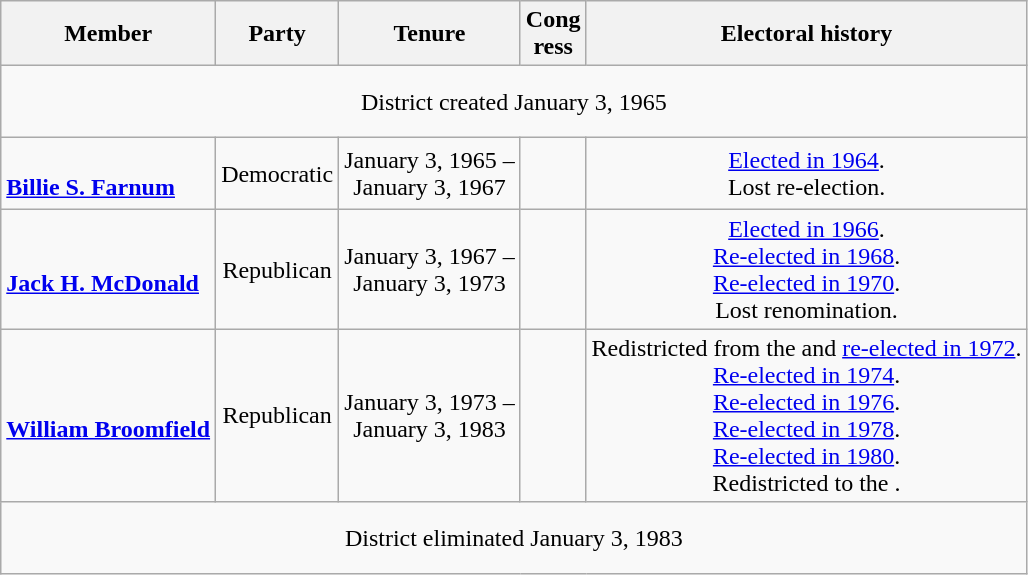<table class=wikitable style="text-align: center">
<tr>
<th>Member</th>
<th>Party</th>
<th>Tenure</th>
<th>Cong<br>ress</th>
<th>Electoral history</th>
</tr>
<tr style="height:3em">
<td colspan=5>District created January 3, 1965</td>
</tr>
<tr style="height:3em">
<td align=left><br><strong><a href='#'>Billie S. Farnum</a></strong><br></td>
<td>Democratic</td>
<td nowrap>January 3, 1965 –<br>January 3, 1967</td>
<td></td>
<td><a href='#'>Elected in 1964</a>.<br>Lost re-election.</td>
</tr>
<tr style="height:3em">
<td align=left><br><strong><a href='#'>Jack H. McDonald</a></strong><br></td>
<td>Republican</td>
<td nowrap>January 3, 1967 –<br>January 3, 1973</td>
<td></td>
<td><a href='#'>Elected in 1966</a>.<br><a href='#'>Re-elected in 1968</a>.<br><a href='#'>Re-elected in 1970</a>.<br>Lost renomination.</td>
</tr>
<tr style="height:3em">
<td align=left><br><strong><a href='#'>William Broomfield</a></strong><br></td>
<td>Republican</td>
<td nowrap>January 3, 1973 –<br>January 3, 1983</td>
<td></td>
<td>Redistricted from the  and <a href='#'>re-elected in 1972</a>.<br><a href='#'>Re-elected in 1974</a>.<br><a href='#'>Re-elected in 1976</a>.<br><a href='#'>Re-elected in 1978</a>.<br><a href='#'>Re-elected in 1980</a>.<br>Redistricted to the .</td>
</tr>
<tr style="height:3em">
<td colspan=5>District eliminated January 3, 1983</td>
</tr>
</table>
